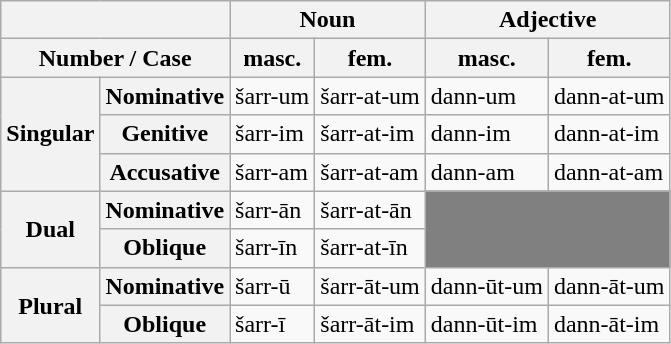<table class="wikitable">
<tr>
<th colspan="2"></th>
<th colspan="2">Noun</th>
<th colspan="2">Adjective</th>
</tr>
<tr>
<th colspan="2">Number / Case</th>
<th>masc.</th>
<th>fem.</th>
<th>masc.</th>
<th>fem.</th>
</tr>
<tr>
<th rowspan="3">Singular</th>
<th>Nominative</th>
<td>šarr-um</td>
<td>šarr-at-um</td>
<td>dann-um</td>
<td>dann-at-um</td>
</tr>
<tr>
<th>Genitive</th>
<td>šarr-im</td>
<td>šarr-at-im</td>
<td>dann-im</td>
<td>dann-at-im</td>
</tr>
<tr>
<th>Accusative</th>
<td>šarr-am</td>
<td>šarr-at-am</td>
<td>dann-am</td>
<td>dann-at-am</td>
</tr>
<tr>
<th rowspan="2">Dual</th>
<th>Nominative</th>
<td>šarr-ān</td>
<td>šarr-at-ān</td>
<td colspan='2' rowspan='2' bgcolor="gray"></td>
</tr>
<tr>
<th>Oblique</th>
<td>šarr-īn</td>
<td>šarr-at-īn</td>
</tr>
<tr>
<th rowspan="2">Plural</th>
<th>Nominative</th>
<td>šarr-ū</td>
<td>šarr-āt-um</td>
<td>dann-ūt-um</td>
<td>dann-āt-um</td>
</tr>
<tr>
<th>Oblique</th>
<td>šarr-ī</td>
<td>šarr-āt-im</td>
<td>dann-ūt-im</td>
<td>dann-āt-im</td>
</tr>
</table>
